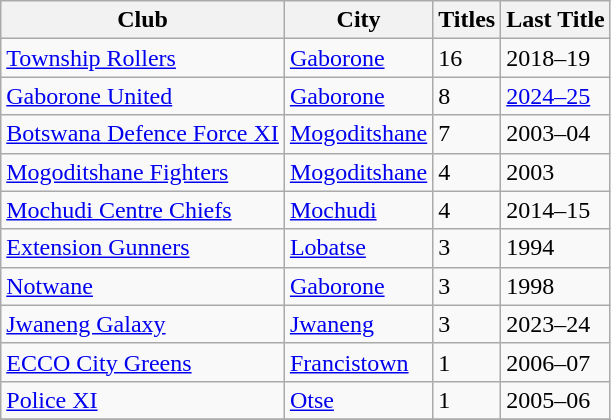<table class="wikitable">
<tr>
<th>Club</th>
<th>City</th>
<th>Titles</th>
<th>Last Title</th>
</tr>
<tr>
<td><a href='#'>Township Rollers</a></td>
<td><a href='#'>Gaborone</a></td>
<td>16</td>
<td>2018–19</td>
</tr>
<tr>
<td><a href='#'>Gaborone United</a></td>
<td><a href='#'>Gaborone</a></td>
<td>8</td>
<td><a href='#'>2024–25</a></td>
</tr>
<tr>
<td><a href='#'>Botswana Defence Force XI</a></td>
<td><a href='#'>Mogoditshane</a></td>
<td>7</td>
<td>2003–04</td>
</tr>
<tr>
<td><a href='#'>Mogoditshane Fighters</a></td>
<td><a href='#'>Mogoditshane</a></td>
<td>4</td>
<td>2003</td>
</tr>
<tr>
<td><a href='#'>Mochudi Centre Chiefs</a></td>
<td><a href='#'>Mochudi</a></td>
<td>4</td>
<td>2014–15</td>
</tr>
<tr>
<td><a href='#'>Extension Gunners</a></td>
<td><a href='#'>Lobatse</a></td>
<td>3</td>
<td>1994</td>
</tr>
<tr>
<td><a href='#'>Notwane</a></td>
<td><a href='#'>Gaborone</a></td>
<td>3</td>
<td>1998</td>
</tr>
<tr>
<td><a href='#'>Jwaneng Galaxy</a></td>
<td><a href='#'>Jwaneng</a></td>
<td>3</td>
<td>2023–24</td>
</tr>
<tr>
<td><a href='#'>ECCO City Greens</a></td>
<td><a href='#'>Francistown</a></td>
<td>1</td>
<td>2006–07</td>
</tr>
<tr>
<td><a href='#'>Police XI</a></td>
<td><a href='#'>Otse</a></td>
<td>1</td>
<td>2005–06</td>
</tr>
<tr>
</tr>
</table>
